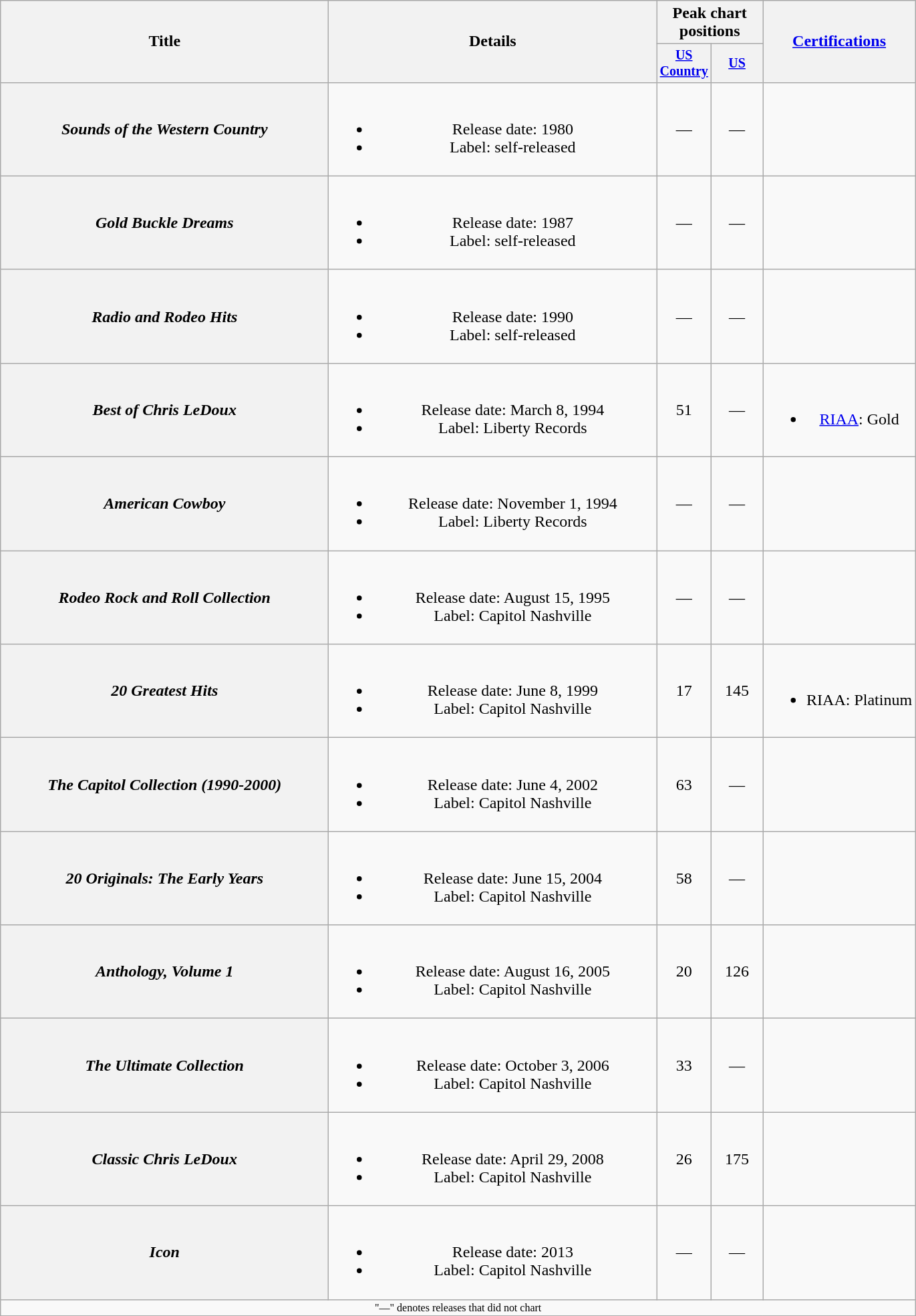<table class="wikitable plainrowheaders" style="text-align:center;">
<tr>
<th rowspan="2" style="width:20em;">Title</th>
<th rowspan="2" style="width:20em;">Details</th>
<th colspan="2">Peak chart<br>positions</th>
<th rowspan="2"><a href='#'>Certifications</a></th>
</tr>
<tr style="font-size:smaller;">
<th width="45"><a href='#'>US Country</a></th>
<th width="45"><a href='#'>US</a></th>
</tr>
<tr>
<th scope="row"><em>Sounds of the Western Country</em></th>
<td><br><ul><li>Release date: 1980</li><li>Label: self-released</li></ul></td>
<td>—</td>
<td>—</td>
<td></td>
</tr>
<tr>
<th scope="row"><em>Gold Buckle Dreams</em></th>
<td><br><ul><li>Release date: 1987</li><li>Label: self-released</li></ul></td>
<td>—</td>
<td>—</td>
</tr>
<tr>
<th scope="row"><em>Radio and Rodeo Hits</em></th>
<td><br><ul><li>Release date: 1990</li><li>Label: self-released</li></ul></td>
<td>—</td>
<td>—</td>
<td></td>
</tr>
<tr>
<th scope="row"><em>Best of Chris LeDoux</em></th>
<td><br><ul><li>Release date: March 8, 1994</li><li>Label: Liberty Records</li></ul></td>
<td>51</td>
<td>—</td>
<td><br><ul><li><a href='#'>RIAA</a>: Gold</li></ul></td>
</tr>
<tr>
<th scope="row"><em>American Cowboy</em></th>
<td><br><ul><li>Release date: November 1, 1994</li><li>Label: Liberty Records</li></ul></td>
<td>—</td>
<td>—</td>
<td></td>
</tr>
<tr>
<th scope="row"><em>Rodeo Rock and Roll Collection</em></th>
<td><br><ul><li>Release date: August 15, 1995</li><li>Label: Capitol Nashville</li></ul></td>
<td>—</td>
<td>—</td>
<td></td>
</tr>
<tr>
<th scope="row"><em>20 Greatest Hits</em></th>
<td><br><ul><li>Release date: June 8, 1999</li><li>Label: Capitol Nashville</li></ul></td>
<td>17</td>
<td>145</td>
<td><br><ul><li>RIAA: Platinum</li></ul></td>
</tr>
<tr>
<th scope="row"><em>The Capitol Collection (1990-2000)</em></th>
<td><br><ul><li>Release date: June 4, 2002</li><li>Label: Capitol Nashville</li></ul></td>
<td>63</td>
<td>—</td>
<td></td>
</tr>
<tr>
<th scope="row"><em>20 Originals: The Early Years</em></th>
<td><br><ul><li>Release date: June 15, 2004</li><li>Label: Capitol Nashville</li></ul></td>
<td>58</td>
<td>—</td>
<td></td>
</tr>
<tr>
<th scope="row"><em>Anthology, Volume 1</em></th>
<td><br><ul><li>Release date: August 16, 2005</li><li>Label: Capitol Nashville</li></ul></td>
<td>20</td>
<td>126</td>
<td></td>
</tr>
<tr>
<th scope="row"><em>The Ultimate Collection</em></th>
<td><br><ul><li>Release date: October 3, 2006</li><li>Label: Capitol Nashville</li></ul></td>
<td>33</td>
<td>—</td>
<td></td>
</tr>
<tr>
<th scope="row"><em>Classic Chris LeDoux</em></th>
<td><br><ul><li>Release date: April 29, 2008</li><li>Label: Capitol Nashville</li></ul></td>
<td>26</td>
<td>175</td>
<td></td>
</tr>
<tr>
<th scope="row"><em>Icon</em></th>
<td><br><ul><li>Release date: 2013</li><li>Label: Capitol Nashville</li></ul></td>
<td>—</td>
<td>—</td>
<td></td>
</tr>
<tr>
<td colspan="5" style="font-size:8pt">"—" denotes releases that did not chart</td>
</tr>
<tr>
</tr>
</table>
